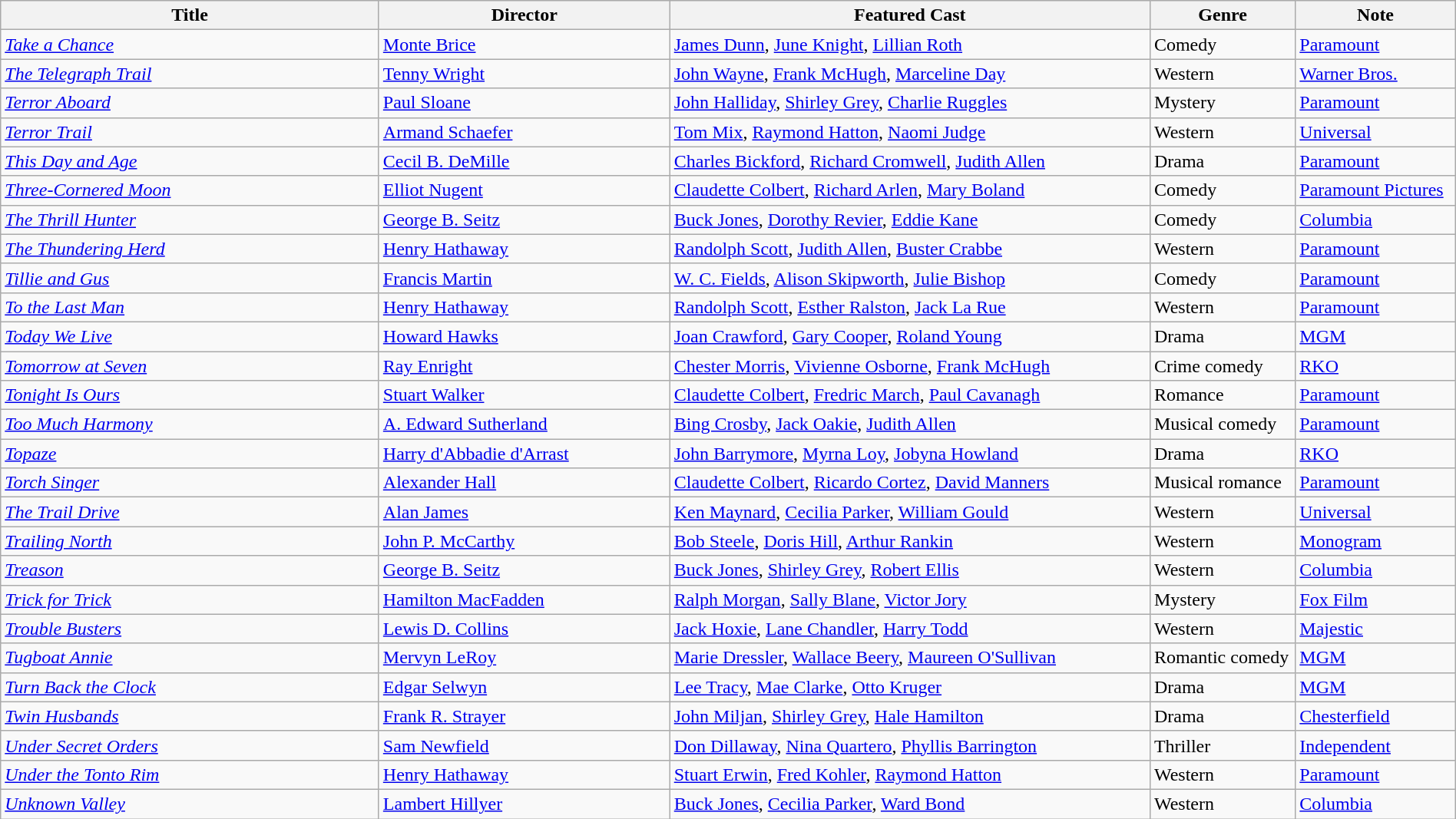<table class="wikitable" style="width:100%;">
<tr>
<th style="width:26%;">Title</th>
<th style="width:20%;">Director</th>
<th style="width:33%;">Featured Cast</th>
<th style="width:10%;">Genre</th>
<th style="width:11%;">Note</th>
</tr>
<tr>
<td><em><a href='#'>Take a Chance</a></em></td>
<td><a href='#'>Monte Brice</a></td>
<td><a href='#'>James Dunn</a>, <a href='#'>June Knight</a>, <a href='#'>Lillian Roth</a></td>
<td>Comedy</td>
<td><a href='#'>Paramount</a></td>
</tr>
<tr>
<td><em><a href='#'>The Telegraph Trail</a></em></td>
<td><a href='#'>Tenny Wright</a></td>
<td><a href='#'>John Wayne</a>, <a href='#'>Frank McHugh</a>, <a href='#'>Marceline Day</a></td>
<td>Western</td>
<td><a href='#'>Warner Bros.</a></td>
</tr>
<tr>
<td><em><a href='#'>Terror Aboard</a></em></td>
<td><a href='#'>Paul Sloane</a></td>
<td><a href='#'>John Halliday</a>, <a href='#'>Shirley Grey</a>, <a href='#'>Charlie Ruggles</a></td>
<td>Mystery</td>
<td><a href='#'>Paramount</a></td>
</tr>
<tr>
<td><em><a href='#'>Terror Trail</a></em></td>
<td><a href='#'>Armand Schaefer</a></td>
<td><a href='#'>Tom Mix</a>, <a href='#'>Raymond Hatton</a>, <a href='#'>Naomi Judge</a></td>
<td>Western</td>
<td><a href='#'>Universal</a></td>
</tr>
<tr>
<td><em><a href='#'>This Day and Age</a></em></td>
<td><a href='#'>Cecil B. DeMille</a></td>
<td><a href='#'>Charles Bickford</a>, <a href='#'>Richard Cromwell</a>, <a href='#'>Judith Allen</a></td>
<td>Drama</td>
<td><a href='#'>Paramount</a></td>
</tr>
<tr>
<td><em><a href='#'>Three-Cornered Moon</a></em></td>
<td><a href='#'>Elliot Nugent</a></td>
<td><a href='#'>Claudette Colbert</a>, <a href='#'>Richard Arlen</a>, <a href='#'>Mary Boland</a></td>
<td>Comedy</td>
<td><a href='#'>Paramount Pictures</a></td>
</tr>
<tr>
<td><em><a href='#'>The Thrill Hunter</a></em></td>
<td><a href='#'>George B. Seitz</a></td>
<td><a href='#'>Buck Jones</a>, <a href='#'>Dorothy Revier</a>, <a href='#'>Eddie Kane</a></td>
<td>Comedy</td>
<td><a href='#'>Columbia</a></td>
</tr>
<tr>
<td><em><a href='#'>The Thundering Herd</a></em></td>
<td><a href='#'>Henry Hathaway</a></td>
<td><a href='#'>Randolph Scott</a>, <a href='#'>Judith Allen</a>, <a href='#'>Buster Crabbe</a></td>
<td>Western</td>
<td><a href='#'>Paramount</a></td>
</tr>
<tr>
<td><em><a href='#'>Tillie and Gus</a></em></td>
<td><a href='#'>Francis Martin</a></td>
<td><a href='#'>W. C. Fields</a>, <a href='#'>Alison Skipworth</a>, <a href='#'>Julie Bishop</a></td>
<td>Comedy</td>
<td><a href='#'>Paramount</a></td>
</tr>
<tr>
<td><em><a href='#'>To the Last Man</a></em></td>
<td><a href='#'>Henry Hathaway</a></td>
<td><a href='#'>Randolph Scott</a>, <a href='#'>Esther Ralston</a>, <a href='#'>Jack La Rue</a></td>
<td>Western</td>
<td><a href='#'>Paramount</a></td>
</tr>
<tr>
<td><em><a href='#'>Today We Live</a></em></td>
<td><a href='#'>Howard Hawks</a></td>
<td><a href='#'>Joan Crawford</a>, <a href='#'>Gary Cooper</a>, <a href='#'>Roland Young</a></td>
<td>Drama</td>
<td><a href='#'>MGM</a></td>
</tr>
<tr>
<td><em><a href='#'>Tomorrow at Seven</a></em></td>
<td><a href='#'>Ray Enright</a></td>
<td><a href='#'>Chester Morris</a>, <a href='#'>Vivienne Osborne</a>, <a href='#'>Frank McHugh</a></td>
<td>Crime comedy</td>
<td><a href='#'>RKO</a></td>
</tr>
<tr>
<td><em><a href='#'>Tonight Is Ours</a></em></td>
<td><a href='#'>Stuart Walker</a></td>
<td><a href='#'>Claudette Colbert</a>, <a href='#'>Fredric March</a>, <a href='#'>Paul Cavanagh</a></td>
<td>Romance</td>
<td><a href='#'>Paramount</a></td>
</tr>
<tr>
<td><em><a href='#'>Too Much Harmony</a></em></td>
<td><a href='#'>A. Edward Sutherland</a></td>
<td><a href='#'>Bing Crosby</a>, <a href='#'>Jack Oakie</a>, <a href='#'>Judith Allen</a></td>
<td>Musical comedy</td>
<td><a href='#'>Paramount</a></td>
</tr>
<tr>
<td><em><a href='#'>Topaze</a></em></td>
<td><a href='#'>Harry d'Abbadie d'Arrast</a></td>
<td><a href='#'>John Barrymore</a>, <a href='#'>Myrna Loy</a>, <a href='#'>Jobyna Howland</a></td>
<td>Drama</td>
<td><a href='#'>RKO</a></td>
</tr>
<tr>
<td><em><a href='#'>Torch Singer</a></em></td>
<td><a href='#'>Alexander Hall</a></td>
<td><a href='#'>Claudette Colbert</a>, <a href='#'>Ricardo Cortez</a>, <a href='#'>David Manners</a></td>
<td>Musical romance</td>
<td><a href='#'>Paramount</a></td>
</tr>
<tr>
<td><em><a href='#'>The Trail Drive</a></em></td>
<td><a href='#'>Alan James</a></td>
<td><a href='#'>Ken Maynard</a>, <a href='#'>Cecilia Parker</a>, <a href='#'>William Gould</a></td>
<td>Western</td>
<td><a href='#'>Universal</a></td>
</tr>
<tr>
<td><em><a href='#'>Trailing North</a></em></td>
<td><a href='#'>John P. McCarthy</a></td>
<td><a href='#'>Bob Steele</a>, <a href='#'>Doris Hill</a>, <a href='#'>Arthur Rankin</a></td>
<td>Western</td>
<td><a href='#'>Monogram</a></td>
</tr>
<tr>
<td><em><a href='#'>Treason</a></em></td>
<td><a href='#'>George B. Seitz</a></td>
<td><a href='#'>Buck Jones</a>, <a href='#'>Shirley Grey</a>, <a href='#'>Robert Ellis</a></td>
<td>Western</td>
<td><a href='#'>Columbia</a></td>
</tr>
<tr>
<td><em><a href='#'>Trick for Trick</a></em></td>
<td><a href='#'>Hamilton MacFadden</a></td>
<td><a href='#'>Ralph Morgan</a>, <a href='#'>Sally Blane</a>, <a href='#'>Victor Jory</a></td>
<td>Mystery</td>
<td><a href='#'>Fox Film</a></td>
</tr>
<tr>
<td><em><a href='#'>Trouble Busters</a></em></td>
<td><a href='#'>Lewis D. Collins</a></td>
<td><a href='#'>Jack Hoxie</a>, <a href='#'>Lane Chandler</a>, <a href='#'>Harry Todd</a></td>
<td>Western</td>
<td><a href='#'>Majestic</a></td>
</tr>
<tr>
<td><em><a href='#'>Tugboat Annie</a></em></td>
<td><a href='#'>Mervyn LeRoy</a></td>
<td><a href='#'>Marie Dressler</a>, <a href='#'>Wallace Beery</a>, <a href='#'>Maureen O'Sullivan</a></td>
<td>Romantic comedy</td>
<td><a href='#'>MGM</a></td>
</tr>
<tr>
<td><em><a href='#'>Turn Back the Clock</a></em></td>
<td><a href='#'>Edgar Selwyn</a></td>
<td><a href='#'>Lee Tracy</a>, <a href='#'>Mae Clarke</a>, <a href='#'>Otto Kruger</a></td>
<td>Drama</td>
<td><a href='#'>MGM</a></td>
</tr>
<tr>
<td><em><a href='#'>Twin Husbands</a></em></td>
<td><a href='#'>Frank R. Strayer</a></td>
<td><a href='#'>John Miljan</a>, <a href='#'>Shirley Grey</a>, <a href='#'>Hale Hamilton</a></td>
<td>Drama</td>
<td><a href='#'>Chesterfield</a></td>
</tr>
<tr>
<td><em><a href='#'>Under Secret Orders</a></em></td>
<td><a href='#'>Sam Newfield</a></td>
<td><a href='#'>Don Dillaway</a>, <a href='#'>Nina Quartero</a>, <a href='#'>Phyllis Barrington</a></td>
<td>Thriller</td>
<td><a href='#'>Independent</a></td>
</tr>
<tr>
<td><em><a href='#'>Under the Tonto Rim</a></em></td>
<td><a href='#'>Henry Hathaway</a></td>
<td><a href='#'>Stuart Erwin</a>, <a href='#'>Fred Kohler</a>, <a href='#'>Raymond Hatton</a></td>
<td>Western</td>
<td><a href='#'>Paramount</a></td>
</tr>
<tr>
<td><em><a href='#'>Unknown Valley</a></em></td>
<td><a href='#'>Lambert Hillyer</a></td>
<td><a href='#'>Buck Jones</a>, <a href='#'>Cecilia Parker</a>, <a href='#'>Ward Bond</a></td>
<td>Western</td>
<td><a href='#'>Columbia</a></td>
</tr>
</table>
